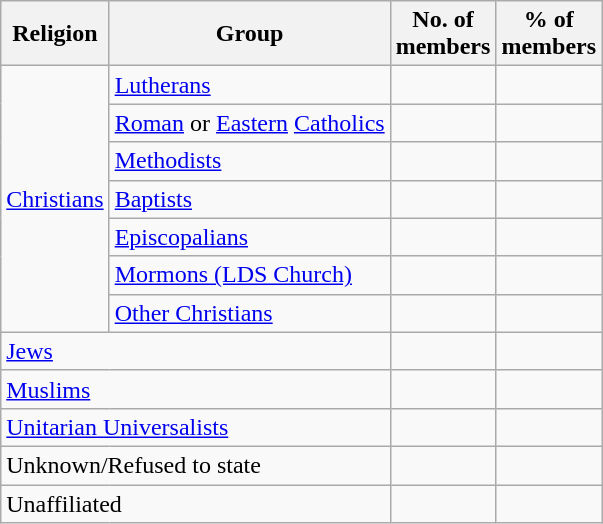<table class="wikitable sortable">
<tr>
<th>Religion</th>
<th>Group</th>
<th>No. of<br> members</th>
<th>% of<br> members</th>
</tr>
<tr>
<td rowspan=7><a href='#'>Christians</a></td>
<td><a href='#'>Lutherans</a></td>
<td></td>
<td></td>
</tr>
<tr>
<td><a href='#'>Roman</a> or <a href='#'>Eastern</a> <a href='#'>Catholics</a></td>
<td></td>
<td></td>
</tr>
<tr>
<td><a href='#'>Methodists</a></td>
<td></td>
<td></td>
</tr>
<tr>
<td><a href='#'>Baptists</a></td>
<td></td>
<td></td>
</tr>
<tr>
<td><a href='#'>Episcopalians</a></td>
<td></td>
<td></td>
</tr>
<tr>
<td><a href='#'>Mormons (LDS Church)</a></td>
<td></td>
<td></td>
</tr>
<tr>
<td><a href='#'>Other Christians</a></td>
<td></td>
<td></td>
</tr>
<tr>
<td colspan=2; position=center><a href='#'>Jews</a></td>
<td></td>
<td></td>
</tr>
<tr>
<td colspan=2; position=center><a href='#'>Muslims</a></td>
<td></td>
<td></td>
</tr>
<tr>
<td colspan=2; position=center><a href='#'>Unitarian Universalists</a></td>
<td></td>
<td></td>
</tr>
<tr>
<td colspan=2; position=center>Unknown/Refused to state</td>
<td></td>
<td></td>
</tr>
<tr>
<td colspan=2; position=center>Unaffiliated</td>
<td></td>
<td></td>
</tr>
</table>
